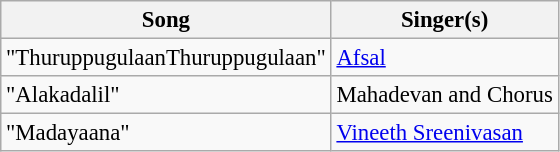<table class="wikitable tracklist" style="font-size:95%;">
<tr>
<th>Song</th>
<th>Singer(s)</th>
</tr>
<tr>
<td>"ThuruppugulaanThuruppugulaan"</td>
<td><a href='#'>Afsal</a></td>
</tr>
<tr>
<td>"Alakadalil"</td>
<td>Mahadevan and Chorus</td>
</tr>
<tr>
<td>"Madayaana"</td>
<td><a href='#'>Vineeth Sreenivasan</a></td>
</tr>
</table>
